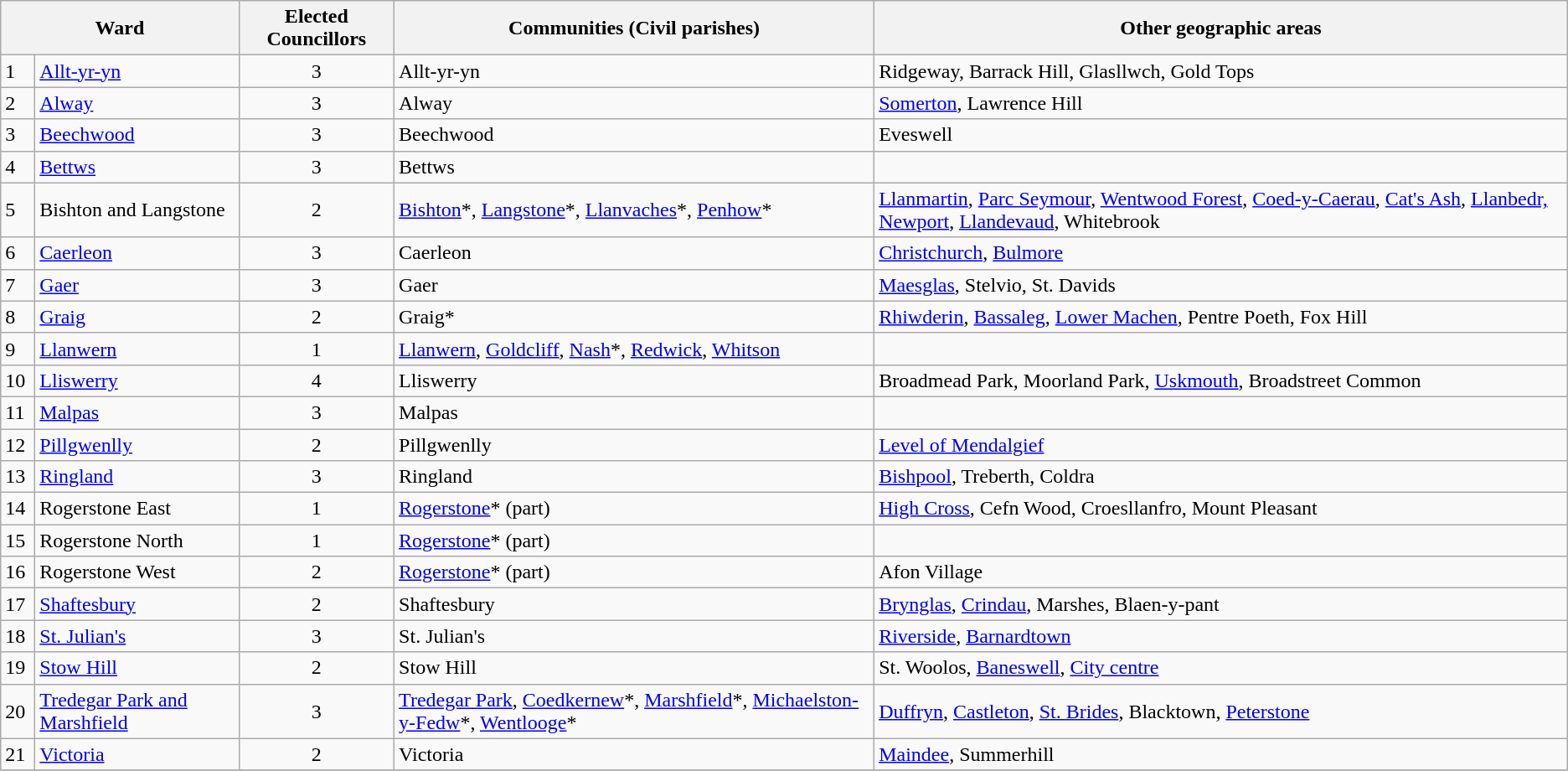<table class="wikitable sortable">
<tr>
<th colspan="2">Ward</th>
<th>Elected Councillors</th>
<th>Communities (Civil parishes)</th>
<th>Other geographic areas</th>
</tr>
<tr>
<td>1</td>
<td><a href='#'>Allt-yr-yn</a></td>
<td align="center">3</td>
<td>Allt-yr-yn</td>
<td>Ridgeway, Barrack Hill, Glasllwch, Gold Tops</td>
</tr>
<tr>
<td>2</td>
<td><a href='#'>Alway</a></td>
<td align="center">3</td>
<td>Alway</td>
<td><a href='#'>Somerton</a>, Lawrence Hill</td>
</tr>
<tr>
<td>3</td>
<td><a href='#'>Beechwood</a></td>
<td align="center">3</td>
<td>Beechwood</td>
<td>Eveswell</td>
</tr>
<tr>
<td>4</td>
<td><a href='#'>Bettws</a></td>
<td align="center">3</td>
<td>Bettws</td>
</tr>
<tr>
<td>5</td>
<td>Bishton and Langstone</td>
<td align="center">2</td>
<td><a href='#'>Bishton</a>*, <a href='#'>Langstone</a>*, <a href='#'>Llanvaches</a>*, <a href='#'>Penhow</a>*</td>
<td><a href='#'>Llanmartin</a>, <a href='#'>Parc Seymour</a>, <a href='#'>Wentwood Forest</a>, <a href='#'>Coed-y-Caerau</a>, <a href='#'>Cat's Ash</a>, <a href='#'>Llanbedr, Newport</a>, <a href='#'>Llandevaud</a>, Whitebrook</td>
</tr>
<tr>
<td>6</td>
<td><a href='#'>Caerleon</a></td>
<td align="center">3</td>
<td>Caerleon</td>
<td><a href='#'>Christchurch</a>, <a href='#'>Bulmore</a></td>
</tr>
<tr>
<td>7</td>
<td><a href='#'>Gaer</a></td>
<td align="center">3</td>
<td>Gaer</td>
<td><a href='#'>Maesglas</a>, Stelvio, St. Davids</td>
</tr>
<tr>
<td>8</td>
<td><a href='#'>Graig</a></td>
<td align="center">2</td>
<td>Graig*</td>
<td><a href='#'>Rhiwderin</a>, <a href='#'>Bassaleg</a>, <a href='#'>Lower Machen</a>, Pentre Poeth, Fox Hill</td>
</tr>
<tr>
<td>9</td>
<td><a href='#'>Llanwern</a></td>
<td align="center">1</td>
<td><a href='#'>Llanwern</a>, <a href='#'>Goldcliff</a>, <a href='#'>Nash</a>*, <a href='#'>Redwick</a>, <a href='#'>Whitson</a></td>
<td></td>
</tr>
<tr>
<td>10 </td>
<td><a href='#'>Lliswerry</a></td>
<td align="center">4</td>
<td>Lliswerry</td>
<td>Broadmead Park, Moorland Park, <a href='#'>Uskmouth</a>, Broadstreet Common</td>
</tr>
<tr>
<td>11</td>
<td><a href='#'>Malpas</a></td>
<td align="center">3</td>
<td>Malpas</td>
</tr>
<tr>
<td>12</td>
<td><a href='#'>Pillgwenlly</a></td>
<td align="center">2</td>
<td>Pillgwenlly</td>
<td><a href='#'>Level of Mendalgief</a></td>
</tr>
<tr>
<td>13</td>
<td><a href='#'>Ringland</a></td>
<td align="center">3</td>
<td>Ringland</td>
<td><a href='#'>Bishpool</a>, Treberth, Coldra</td>
</tr>
<tr>
<td>14</td>
<td>Rogerstone East</td>
<td align="center">1</td>
<td><a href='#'>Rogerstone</a>* (part)</td>
<td><a href='#'>High Cross</a>, Cefn Wood, Croesllanfro, Mount Pleasant</td>
</tr>
<tr>
<td>15</td>
<td>Rogerstone North</td>
<td align="center">1</td>
<td><a href='#'>Rogerstone</a>* (part)</td>
<td></td>
</tr>
<tr>
<td>16</td>
<td>Rogerstone West</td>
<td align="center">2</td>
<td><a href='#'>Rogerstone</a>* (part)</td>
<td>Afon Village</td>
</tr>
<tr>
<td>17</td>
<td><a href='#'>Shaftesbury</a></td>
<td align="center">2</td>
<td>Shaftesbury</td>
<td><a href='#'>Brynglas</a>, <a href='#'>Crindau</a>, Marshes, Blaen-y-pant</td>
</tr>
<tr>
<td>18</td>
<td><a href='#'>St. Julian's</a></td>
<td align="center">3</td>
<td>St. Julian's</td>
<td><a href='#'>Riverside</a>, <a href='#'>Barnardtown</a></td>
</tr>
<tr>
<td>19</td>
<td><a href='#'>Stow Hill</a></td>
<td align="center">2</td>
<td>Stow Hill</td>
<td>St. Woolos, <a href='#'>Baneswell</a>, <a href='#'>City centre</a></td>
</tr>
<tr>
<td>20</td>
<td><a href='#'>Tredegar Park and Marshfield</a></td>
<td align="center">3</td>
<td><a href='#'>Tredegar Park</a>, <a href='#'>Coedkernew</a>*, <a href='#'>Marshfield</a>*, <a href='#'>Michaelston-y-Fedw</a>*, <a href='#'>Wentlooge</a>*</td>
<td><a href='#'>Duffryn</a>, <a href='#'>Castleton</a>, <a href='#'>St. Brides</a>, Blacktown, <a href='#'>Peterstone</a></td>
</tr>
<tr>
<td>21</td>
<td><a href='#'>Victoria</a></td>
<td align="center">2</td>
<td>Victoria</td>
<td><a href='#'>Maindee</a>, Summerhill</td>
</tr>
<tr>
</tr>
</table>
